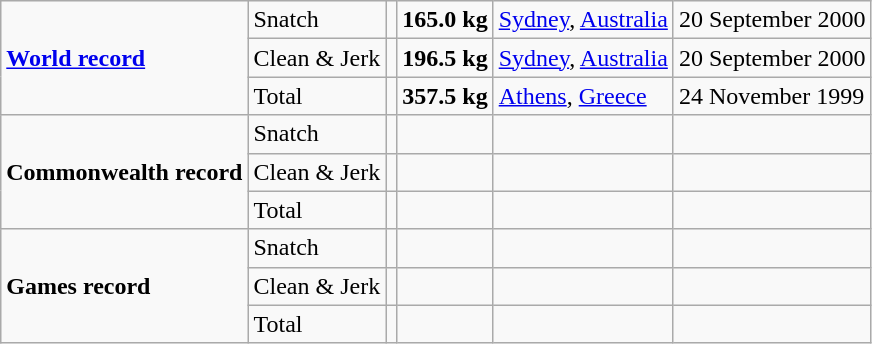<table class="wikitable">
<tr>
<td rowspan=3><strong><a href='#'>World record</a></strong></td>
<td>Snatch</td>
<td></td>
<td><strong>165.0 kg</strong></td>
<td><a href='#'>Sydney</a>, <a href='#'>Australia</a></td>
<td>20 September 2000</td>
</tr>
<tr>
<td>Clean & Jerk</td>
<td></td>
<td><strong>196.5 kg</strong></td>
<td><a href='#'>Sydney</a>, <a href='#'>Australia</a></td>
<td>20 September 2000</td>
</tr>
<tr>
<td>Total</td>
<td></td>
<td><strong>357.5 kg</strong></td>
<td><a href='#'>Athens</a>, <a href='#'>Greece</a></td>
<td>24 November 1999</td>
</tr>
<tr>
<td rowspan=3><strong>Commonwealth record</strong></td>
<td>Snatch</td>
<td></td>
<td></td>
<td></td>
<td></td>
</tr>
<tr>
<td>Clean & Jerk</td>
<td></td>
<td></td>
<td></td>
<td></td>
</tr>
<tr>
<td>Total</td>
<td></td>
<td></td>
<td></td>
<td></td>
</tr>
<tr>
<td rowspan=3><strong>Games record</strong></td>
<td>Snatch</td>
<td></td>
<td></td>
<td></td>
<td></td>
</tr>
<tr>
<td>Clean & Jerk</td>
<td></td>
<td></td>
<td></td>
<td></td>
</tr>
<tr>
<td>Total</td>
<td></td>
<td></td>
<td></td>
<td></td>
</tr>
</table>
